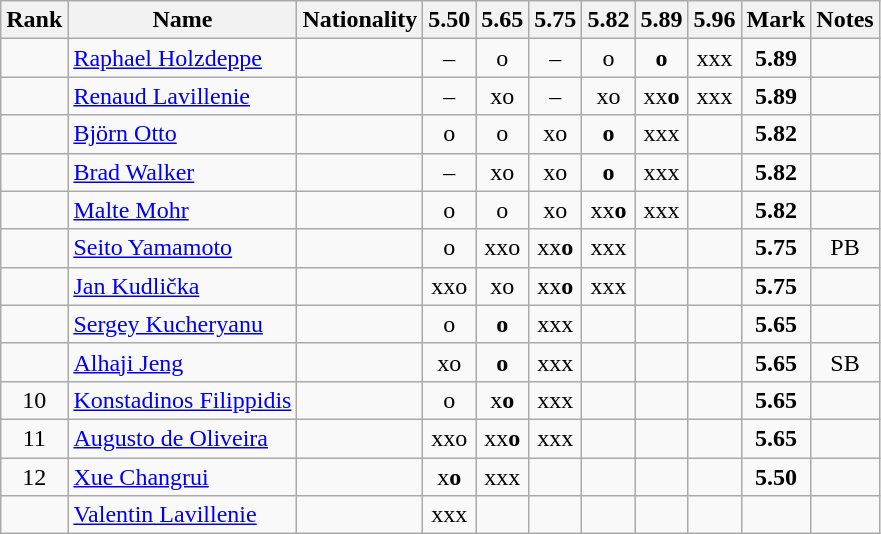<table class="wikitable sortable" style="text-align:center">
<tr>
<th>Rank</th>
<th>Name</th>
<th>Nationality</th>
<th>5.50</th>
<th>5.65</th>
<th>5.75</th>
<th>5.82</th>
<th>5.89</th>
<th>5.96</th>
<th>Mark</th>
<th>Notes</th>
</tr>
<tr>
<td></td>
<td align=left><a href='#'>Raphael Holzdeppe</a></td>
<td align=left></td>
<td>–</td>
<td>o</td>
<td>–</td>
<td>o</td>
<td><strong>o</strong></td>
<td>xxx</td>
<td><strong>5.89</strong></td>
<td></td>
</tr>
<tr>
<td></td>
<td align=left><a href='#'>Renaud Lavillenie</a></td>
<td align=left></td>
<td>–</td>
<td>xo</td>
<td>–</td>
<td>xo</td>
<td>xx<strong>o</strong></td>
<td>xxx</td>
<td><strong>5.89</strong></td>
<td></td>
</tr>
<tr>
<td></td>
<td align=left><a href='#'>Björn Otto</a></td>
<td align=left></td>
<td>o</td>
<td>o</td>
<td>xo</td>
<td><strong>o</strong></td>
<td>xxx</td>
<td></td>
<td><strong>5.82</strong></td>
<td></td>
</tr>
<tr>
<td></td>
<td align=left><a href='#'>Brad Walker</a></td>
<td align=left></td>
<td>–</td>
<td>xo</td>
<td>xo</td>
<td><strong>o</strong></td>
<td>xxx</td>
<td></td>
<td><strong>5.82</strong></td>
<td></td>
</tr>
<tr>
<td></td>
<td align=left><a href='#'>Malte Mohr</a></td>
<td align=left></td>
<td>o</td>
<td>o</td>
<td>xo</td>
<td>xx<strong>o</strong></td>
<td>xxx</td>
<td></td>
<td><strong>5.82</strong></td>
<td></td>
</tr>
<tr>
<td></td>
<td align=left><a href='#'>Seito Yamamoto</a></td>
<td align=left></td>
<td>o</td>
<td>xxo</td>
<td>xx<strong>o</strong></td>
<td>xxx</td>
<td></td>
<td></td>
<td><strong>5.75</strong></td>
<td>PB</td>
</tr>
<tr>
<td></td>
<td align=left><a href='#'>Jan Kudlička</a></td>
<td align=left></td>
<td>xxo</td>
<td>xo</td>
<td>xx<strong>o</strong></td>
<td>xxx</td>
<td></td>
<td></td>
<td><strong>5.75</strong></td>
<td></td>
</tr>
<tr>
<td></td>
<td align=left><a href='#'>Sergey Kucheryanu</a></td>
<td align=left></td>
<td>o</td>
<td><strong>o</strong></td>
<td>xxx</td>
<td></td>
<td></td>
<td></td>
<td><strong>5.65</strong></td>
<td></td>
</tr>
<tr>
<td></td>
<td align=left><a href='#'>Alhaji Jeng</a></td>
<td align=left></td>
<td>xo</td>
<td><strong>o</strong></td>
<td>xxx</td>
<td></td>
<td></td>
<td></td>
<td><strong>5.65</strong></td>
<td>SB</td>
</tr>
<tr>
<td>10</td>
<td align=left><a href='#'>Konstadinos Filippidis</a></td>
<td align=left></td>
<td>o</td>
<td>x<strong>o</strong></td>
<td>xxx</td>
<td></td>
<td></td>
<td></td>
<td><strong>5.65</strong></td>
<td></td>
</tr>
<tr>
<td>11</td>
<td align=left><a href='#'>Augusto de Oliveira</a></td>
<td align=left></td>
<td>xxo</td>
<td>xx<strong>o</strong></td>
<td>xxx</td>
<td></td>
<td></td>
<td></td>
<td><strong>5.65</strong></td>
<td></td>
</tr>
<tr>
<td>12</td>
<td align=left><a href='#'>Xue Changrui</a></td>
<td align=left></td>
<td>x<strong>o</strong></td>
<td>xxx</td>
<td></td>
<td></td>
<td></td>
<td></td>
<td><strong>5.50</strong></td>
<td></td>
</tr>
<tr>
<td></td>
<td align=left><a href='#'>Valentin Lavillenie</a></td>
<td align=left></td>
<td>xxx</td>
<td></td>
<td></td>
<td></td>
<td></td>
<td></td>
<td><strong></strong></td>
<td></td>
</tr>
</table>
